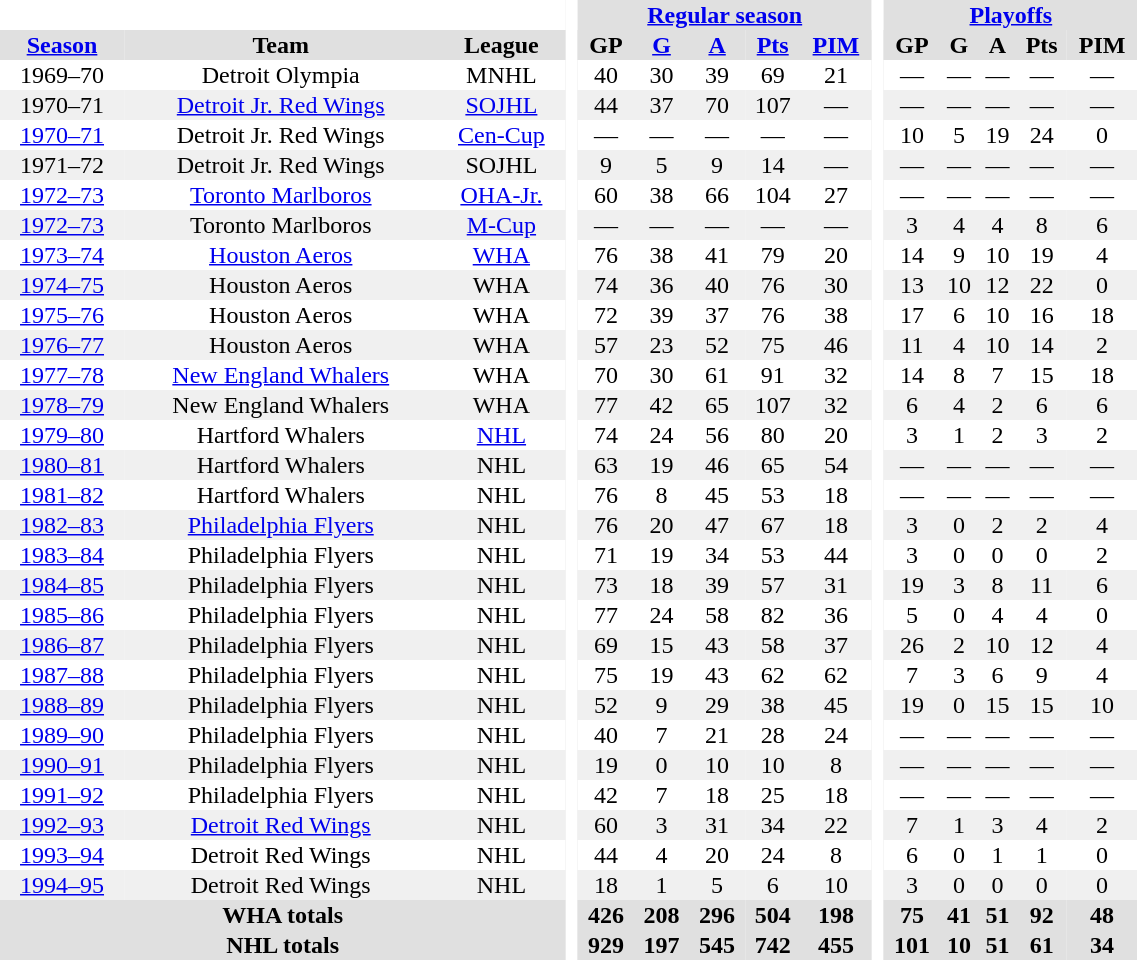<table border="0" cellpadding="1" cellspacing="0" style="width:60%; text-align:center;">
<tr style="background:#e0e0e0;">
<th colspan="3" style="background:#fff;"> </th>
<th rowspan="99" style="background:#fff;"> </th>
<th colspan="5"><a href='#'>Regular season</a></th>
<th rowspan="99" style="background:#fff;"> </th>
<th colspan="5"><a href='#'>Playoffs</a></th>
</tr>
<tr style="background:#e0e0e0;">
<th><a href='#'>Season</a></th>
<th>Team</th>
<th>League</th>
<th>GP</th>
<th><a href='#'>G</a></th>
<th><a href='#'>A</a></th>
<th><a href='#'>Pts</a></th>
<th><a href='#'>PIM</a></th>
<th>GP</th>
<th>G</th>
<th>A</th>
<th>Pts</th>
<th>PIM</th>
</tr>
<tr>
<td>1969–70</td>
<td>Detroit Olympia</td>
<td>MNHL</td>
<td>40</td>
<td>30</td>
<td>39</td>
<td>69</td>
<td>21</td>
<td>—</td>
<td>—</td>
<td>—</td>
<td>—</td>
<td>—</td>
</tr>
<tr style="background:#f0f0f0;">
<td>1970–71</td>
<td><a href='#'>Detroit Jr. Red Wings</a></td>
<td><a href='#'>SOJHL</a></td>
<td>44</td>
<td>37</td>
<td>70</td>
<td>107</td>
<td>—</td>
<td>—</td>
<td>—</td>
<td>—</td>
<td>—</td>
<td>—</td>
</tr>
<tr>
<td><a href='#'>1970–71</a></td>
<td>Detroit Jr. Red Wings</td>
<td><a href='#'>Cen-Cup</a></td>
<td>—</td>
<td>—</td>
<td>—</td>
<td>—</td>
<td>—</td>
<td>10</td>
<td>5</td>
<td>19</td>
<td>24</td>
<td>0</td>
</tr>
<tr style="background:#f0f0f0;">
<td>1971–72</td>
<td>Detroit Jr. Red Wings</td>
<td>SOJHL</td>
<td>9</td>
<td>5</td>
<td>9</td>
<td>14</td>
<td>—</td>
<td>—</td>
<td>—</td>
<td>—</td>
<td>—</td>
<td>—</td>
</tr>
<tr>
<td><a href='#'>1972–73</a></td>
<td><a href='#'>Toronto Marlboros</a></td>
<td><a href='#'>OHA-Jr.</a></td>
<td>60</td>
<td>38</td>
<td>66</td>
<td>104</td>
<td>27</td>
<td>—</td>
<td>—</td>
<td>—</td>
<td>—</td>
<td>—</td>
</tr>
<tr style="background:#f0f0f0;">
<td><a href='#'>1972–73</a></td>
<td>Toronto Marlboros</td>
<td><a href='#'>M-Cup</a></td>
<td>—</td>
<td>—</td>
<td>—</td>
<td>—</td>
<td>—</td>
<td>3</td>
<td>4</td>
<td>4</td>
<td>8</td>
<td>6</td>
</tr>
<tr>
<td><a href='#'>1973–74</a></td>
<td><a href='#'>Houston Aeros</a></td>
<td><a href='#'>WHA</a></td>
<td>76</td>
<td>38</td>
<td>41</td>
<td>79</td>
<td>20</td>
<td>14</td>
<td>9</td>
<td>10</td>
<td>19</td>
<td>4</td>
</tr>
<tr style="background:#f0f0f0;">
<td><a href='#'>1974–75</a></td>
<td>Houston Aeros</td>
<td>WHA</td>
<td>74</td>
<td>36</td>
<td>40</td>
<td>76</td>
<td>30</td>
<td>13</td>
<td>10</td>
<td>12</td>
<td>22</td>
<td>0</td>
</tr>
<tr>
<td><a href='#'>1975–76</a></td>
<td>Houston Aeros</td>
<td>WHA</td>
<td>72</td>
<td>39</td>
<td>37</td>
<td>76</td>
<td>38</td>
<td>17</td>
<td>6</td>
<td>10</td>
<td>16</td>
<td>18</td>
</tr>
<tr style="background:#f0f0f0;">
<td><a href='#'>1976–77</a></td>
<td>Houston Aeros</td>
<td>WHA</td>
<td>57</td>
<td>23</td>
<td>52</td>
<td>75</td>
<td>46</td>
<td>11</td>
<td>4</td>
<td>10</td>
<td>14</td>
<td>2</td>
</tr>
<tr>
<td><a href='#'>1977–78</a></td>
<td><a href='#'>New England Whalers</a></td>
<td>WHA</td>
<td>70</td>
<td>30</td>
<td>61</td>
<td>91</td>
<td>32</td>
<td>14</td>
<td>8</td>
<td>7</td>
<td>15</td>
<td>18</td>
</tr>
<tr style="background:#f0f0f0;">
<td><a href='#'>1978–79</a></td>
<td>New England Whalers</td>
<td>WHA</td>
<td>77</td>
<td>42</td>
<td>65</td>
<td>107</td>
<td>32</td>
<td>6</td>
<td>4</td>
<td>2</td>
<td>6</td>
<td>6</td>
</tr>
<tr>
<td><a href='#'>1979–80</a></td>
<td>Hartford Whalers</td>
<td><a href='#'>NHL</a></td>
<td>74</td>
<td>24</td>
<td>56</td>
<td>80</td>
<td>20</td>
<td>3</td>
<td>1</td>
<td>2</td>
<td>3</td>
<td>2</td>
</tr>
<tr style="background:#f0f0f0;">
<td><a href='#'>1980–81</a></td>
<td>Hartford Whalers</td>
<td>NHL</td>
<td>63</td>
<td>19</td>
<td>46</td>
<td>65</td>
<td>54</td>
<td>—</td>
<td>—</td>
<td>—</td>
<td>—</td>
<td>—</td>
</tr>
<tr>
<td><a href='#'>1981–82</a></td>
<td>Hartford Whalers</td>
<td>NHL</td>
<td>76</td>
<td>8</td>
<td>45</td>
<td>53</td>
<td>18</td>
<td>—</td>
<td>—</td>
<td>—</td>
<td>—</td>
<td>—</td>
</tr>
<tr style="background:#f0f0f0;">
<td><a href='#'>1982–83</a></td>
<td><a href='#'>Philadelphia Flyers</a></td>
<td>NHL</td>
<td>76</td>
<td>20</td>
<td>47</td>
<td>67</td>
<td>18</td>
<td>3</td>
<td>0</td>
<td>2</td>
<td>2</td>
<td>4</td>
</tr>
<tr>
<td><a href='#'>1983–84</a></td>
<td>Philadelphia Flyers</td>
<td>NHL</td>
<td>71</td>
<td>19</td>
<td>34</td>
<td>53</td>
<td>44</td>
<td>3</td>
<td>0</td>
<td>0</td>
<td>0</td>
<td>2</td>
</tr>
<tr style="background:#f0f0f0;">
<td><a href='#'>1984–85</a></td>
<td>Philadelphia Flyers</td>
<td>NHL</td>
<td>73</td>
<td>18</td>
<td>39</td>
<td>57</td>
<td>31</td>
<td>19</td>
<td>3</td>
<td>8</td>
<td>11</td>
<td>6</td>
</tr>
<tr>
<td><a href='#'>1985–86</a></td>
<td>Philadelphia Flyers</td>
<td>NHL</td>
<td>77</td>
<td>24</td>
<td>58</td>
<td>82</td>
<td>36</td>
<td>5</td>
<td>0</td>
<td>4</td>
<td>4</td>
<td>0</td>
</tr>
<tr style="background:#f0f0f0;">
<td><a href='#'>1986–87</a></td>
<td>Philadelphia Flyers</td>
<td>NHL</td>
<td>69</td>
<td>15</td>
<td>43</td>
<td>58</td>
<td>37</td>
<td>26</td>
<td>2</td>
<td>10</td>
<td>12</td>
<td>4</td>
</tr>
<tr>
<td><a href='#'>1987–88</a></td>
<td>Philadelphia Flyers</td>
<td>NHL</td>
<td>75</td>
<td>19</td>
<td>43</td>
<td>62</td>
<td>62</td>
<td>7</td>
<td>3</td>
<td>6</td>
<td>9</td>
<td>4</td>
</tr>
<tr style="background:#f0f0f0;">
<td><a href='#'>1988–89</a></td>
<td>Philadelphia Flyers</td>
<td>NHL</td>
<td>52</td>
<td>9</td>
<td>29</td>
<td>38</td>
<td>45</td>
<td>19</td>
<td>0</td>
<td>15</td>
<td>15</td>
<td>10</td>
</tr>
<tr>
<td><a href='#'>1989–90</a></td>
<td>Philadelphia Flyers</td>
<td>NHL</td>
<td>40</td>
<td>7</td>
<td>21</td>
<td>28</td>
<td>24</td>
<td>—</td>
<td>—</td>
<td>—</td>
<td>—</td>
<td>—</td>
</tr>
<tr style="background:#f0f0f0;">
<td><a href='#'>1990–91</a></td>
<td>Philadelphia Flyers</td>
<td>NHL</td>
<td>19</td>
<td>0</td>
<td>10</td>
<td>10</td>
<td>8</td>
<td>—</td>
<td>—</td>
<td>—</td>
<td>—</td>
<td>—</td>
</tr>
<tr>
<td><a href='#'>1991–92</a></td>
<td>Philadelphia Flyers</td>
<td>NHL</td>
<td>42</td>
<td>7</td>
<td>18</td>
<td>25</td>
<td>18</td>
<td>—</td>
<td>—</td>
<td>—</td>
<td>—</td>
<td>—</td>
</tr>
<tr style="background:#f0f0f0;">
<td><a href='#'>1992–93</a></td>
<td><a href='#'>Detroit Red Wings</a></td>
<td>NHL</td>
<td>60</td>
<td>3</td>
<td>31</td>
<td>34</td>
<td>22</td>
<td>7</td>
<td>1</td>
<td>3</td>
<td>4</td>
<td>2</td>
</tr>
<tr>
<td><a href='#'>1993–94</a></td>
<td>Detroit Red Wings</td>
<td>NHL</td>
<td>44</td>
<td>4</td>
<td>20</td>
<td>24</td>
<td>8</td>
<td>6</td>
<td>0</td>
<td>1</td>
<td>1</td>
<td>0</td>
</tr>
<tr style="background:#f0f0f0;">
<td><a href='#'>1994–95</a></td>
<td>Detroit Red Wings</td>
<td>NHL</td>
<td>18</td>
<td>1</td>
<td>5</td>
<td>6</td>
<td>10</td>
<td>3</td>
<td>0</td>
<td>0</td>
<td>0</td>
<td>0</td>
</tr>
<tr style="background:#e0e0e0;">
<th colspan="3">WHA totals</th>
<th>426</th>
<th>208</th>
<th>296</th>
<th>504</th>
<th>198</th>
<th>75</th>
<th>41</th>
<th>51</th>
<th>92</th>
<th>48</th>
</tr>
<tr style="background:#e0e0e0;">
<th colspan="3">NHL totals</th>
<th>929</th>
<th>197</th>
<th>545</th>
<th>742</th>
<th>455</th>
<th>101</th>
<th>10</th>
<th>51</th>
<th>61</th>
<th>34</th>
</tr>
</table>
